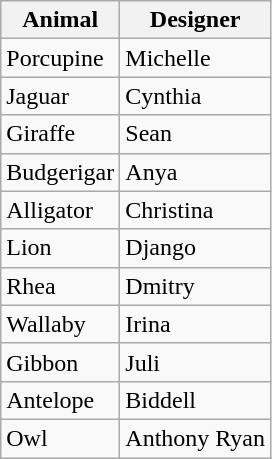<table class="wikitable">
<tr>
<th>Animal</th>
<th>Designer</th>
</tr>
<tr>
<td>Porcupine</td>
<td>Michelle</td>
</tr>
<tr>
<td>Jaguar</td>
<td>Cynthia</td>
</tr>
<tr>
<td>Giraffe</td>
<td>Sean</td>
</tr>
<tr>
<td>Budgerigar</td>
<td>Anya</td>
</tr>
<tr>
<td>Alligator</td>
<td>Christina</td>
</tr>
<tr>
<td>Lion</td>
<td>Django</td>
</tr>
<tr>
<td>Rhea</td>
<td>Dmitry</td>
</tr>
<tr>
<td>Wallaby</td>
<td>Irina</td>
</tr>
<tr>
<td>Gibbon</td>
<td>Juli</td>
</tr>
<tr>
<td>Antelope</td>
<td>Biddell</td>
</tr>
<tr>
<td>Owl</td>
<td>Anthony Ryan</td>
</tr>
</table>
